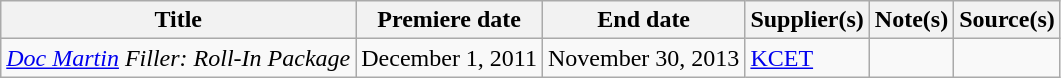<table class="wikitable sortable">
<tr>
<th>Title</th>
<th>Premiere date</th>
<th>End date</th>
<th>Supplier(s)</th>
<th>Note(s)</th>
<th>Source(s)</th>
</tr>
<tr>
<td><em><a href='#'>Doc Martin</a> Filler: Roll-In Package</em></td>
<td>December 1, 2011</td>
<td>November 30, 2013</td>
<td><a href='#'>KCET</a></td>
<td></td>
<td></td>
</tr>
</table>
